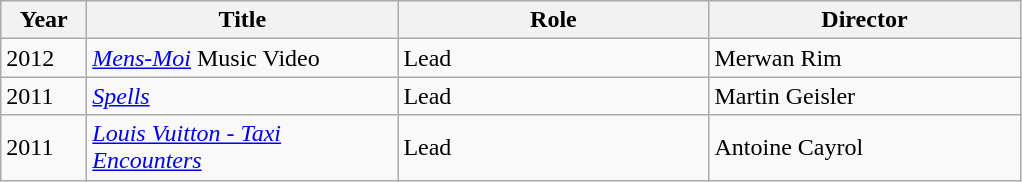<table class="wikitable sortable">
<tr>
<th style="width:50px;">Year</th>
<th style="width:200px;">Title</th>
<th style="width:200px;">Role</th>
<th style="width:200px;">Director</th>
</tr>
<tr>
<td>2012</td>
<td><em><a href='#'>Mens-Moi</a></em> Music Video</td>
<td>Lead</td>
<td>Merwan Rim</td>
</tr>
<tr>
<td>2011</td>
<td><em><a href='#'>Spells</a></em></td>
<td>Lead</td>
<td>Martin Geisler</td>
</tr>
<tr>
<td>2011</td>
<td><em><a href='#'>Louis Vuitton - Taxi Encounters</a></em></td>
<td>Lead</td>
<td>Antoine Cayrol</td>
</tr>
</table>
